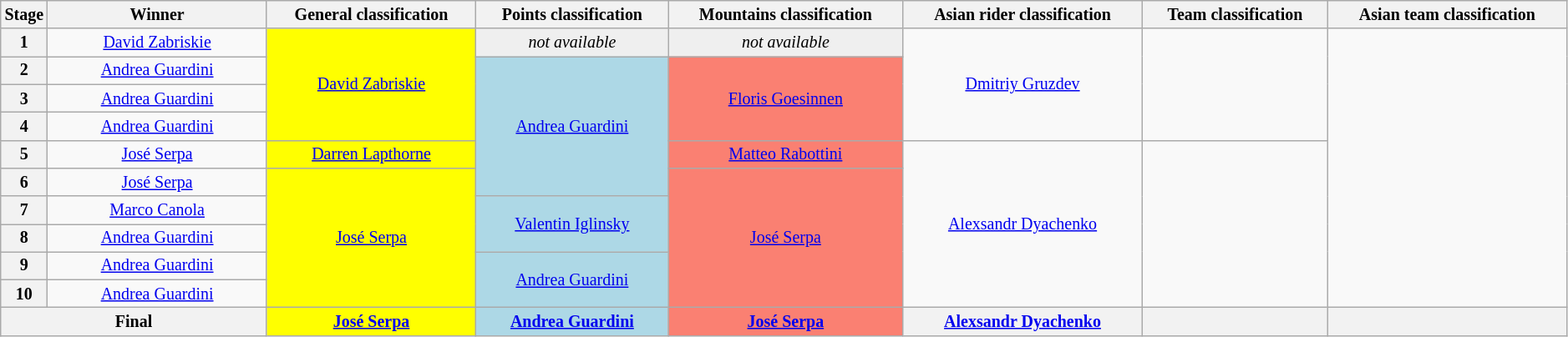<table class="wikitable" style="text-align: center; font-size:smaller;">
<tr>
<th style="width:1%;">Stage</th>
<th style="width:14%;">Winner</th>
<th style="width:"12%;">General classification<br></th>
<th style="width:"12%;">Points classification<br></th>
<th style="width:"12%;">Mountains classification<br></th>
<th style="width:"12%;">Asian rider classification<br></th>
<th style="width:"12%;">Team classification</th>
<th style="width:"12%;">Asian team classification</th>
</tr>
<tr>
<th>1</th>
<td><a href='#'>David Zabriskie</a></td>
<td style="background:yellow;" rowspan=4><a href='#'>David Zabriskie</a></td>
<td style="background:#EFEFEF;"><em>not available</em></td>
<td style="background:#EFEFEF;"><em>not available</em></td>
<td rowspan=4><a href='#'>Dmitriy Gruzdev</a></td>
<td rowspan=4></td>
<td rowspan=10></td>
</tr>
<tr>
<th>2</th>
<td><a href='#'>Andrea Guardini</a></td>
<td style="background:lightblue;" rowspan=5><a href='#'>Andrea Guardini</a></td>
<td style="background:salmon;" rowspan=3><a href='#'>Floris Goesinnen</a></td>
</tr>
<tr>
<th>3</th>
<td><a href='#'>Andrea Guardini</a></td>
</tr>
<tr>
<th>4</th>
<td><a href='#'>Andrea Guardini</a></td>
</tr>
<tr>
<th>5</th>
<td><a href='#'>José Serpa</a></td>
<td style="background:yellow;"><a href='#'>Darren Lapthorne</a></td>
<td style="background:salmon;"><a href='#'>Matteo Rabottini</a></td>
<td rowspan=6><a href='#'>Alexsandr Dyachenko</a></td>
<td rowspan=6></td>
</tr>
<tr>
<th>6</th>
<td><a href='#'>José Serpa</a></td>
<td style="background:yellow;" rowspan=5><a href='#'>José Serpa</a></td>
<td style="background:salmon;" rowspan=5><a href='#'>José Serpa</a></td>
</tr>
<tr>
<th>7</th>
<td><a href='#'>Marco Canola</a></td>
<td style="background:lightblue;" rowspan=2><a href='#'>Valentin Iglinsky</a></td>
</tr>
<tr>
<th>8</th>
<td><a href='#'>Andrea Guardini</a></td>
</tr>
<tr>
<th>9</th>
<td><a href='#'>Andrea Guardini</a></td>
<td style="background:lightblue;" rowspan=2><a href='#'>Andrea Guardini</a></td>
</tr>
<tr>
<th>10</th>
<td><a href='#'>Andrea Guardini</a></td>
</tr>
<tr>
<th colspan=2><strong>Final</strong></th>
<th style="background:yellow;"><a href='#'>José Serpa</a></th>
<th style="background:lightblue;"><a href='#'>Andrea Guardini</a></th>
<th style="background:salmon;"><a href='#'>José Serpa</a></th>
<th><a href='#'>Alexsandr Dyachenko</a></th>
<th></th>
<th></th>
</tr>
</table>
